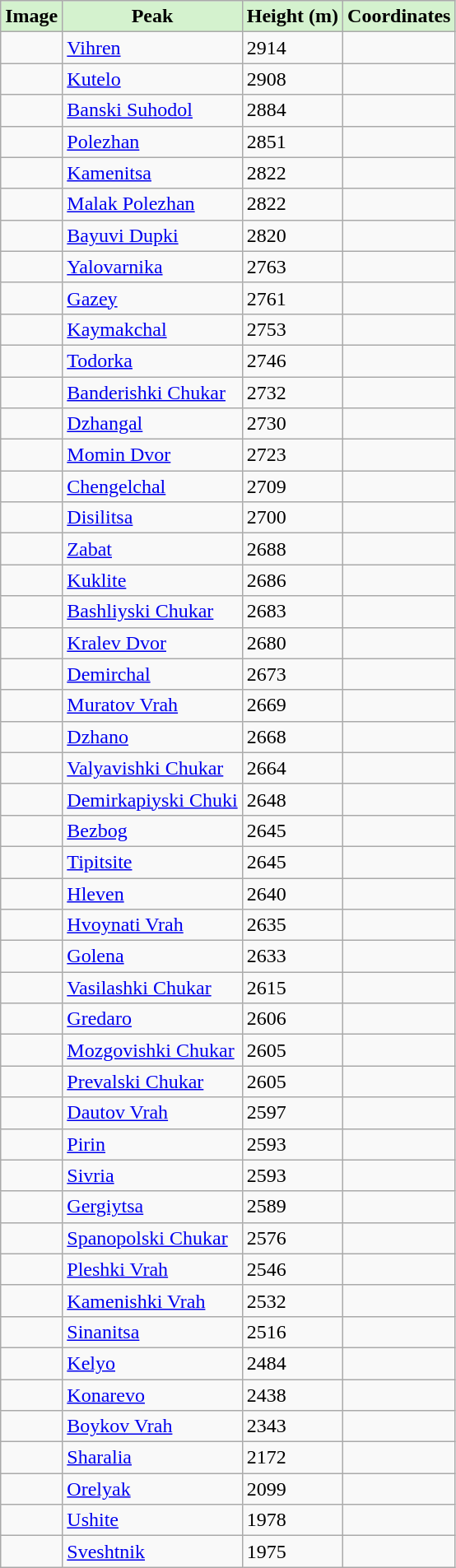<table class="wikitable">
<tr>
<th style=background:#D4F2CE;><strong>Image</strong></th>
<th style=background:#D4F2CE;><strong>Peak</strong></th>
<th style=background:#D4F2CE;><strong>Height (m)</strong></th>
<th style=background:#D4F2CE;><strong>Coordinates</strong></th>
</tr>
<tr>
<td></td>
<td><a href='#'>Vihren</a></td>
<td>2914</td>
<td></td>
</tr>
<tr>
<td></td>
<td><a href='#'>Kutelo</a></td>
<td>2908</td>
<td></td>
</tr>
<tr>
<td></td>
<td><a href='#'>Banski Suhodol</a></td>
<td>2884</td>
<td></td>
</tr>
<tr>
<td></td>
<td><a href='#'>Polezhan</a></td>
<td>2851</td>
<td></td>
</tr>
<tr>
<td></td>
<td><a href='#'>Kamenitsa</a></td>
<td>2822</td>
<td></td>
</tr>
<tr>
<td></td>
<td><a href='#'>Malak Polezhan</a></td>
<td>2822</td>
<td></td>
</tr>
<tr>
<td></td>
<td><a href='#'>Bayuvi Dupki</a></td>
<td>2820</td>
<td></td>
</tr>
<tr>
<td></td>
<td><a href='#'>Yalovarnika</a></td>
<td>2763</td>
<td></td>
</tr>
<tr>
<td></td>
<td><a href='#'>Gazey</a></td>
<td>2761</td>
<td></td>
</tr>
<tr>
<td></td>
<td><a href='#'>Kaymakchal</a></td>
<td>2753</td>
<td></td>
</tr>
<tr>
<td></td>
<td><a href='#'>Todorka</a></td>
<td>2746</td>
<td></td>
</tr>
<tr>
<td></td>
<td><a href='#'>Banderishki Chukar</a></td>
<td>2732</td>
<td></td>
</tr>
<tr>
<td></td>
<td><a href='#'>Dzhangal</a></td>
<td>2730</td>
<td></td>
</tr>
<tr>
<td></td>
<td><a href='#'>Momin Dvor</a></td>
<td>2723</td>
<td></td>
</tr>
<tr>
<td></td>
<td><a href='#'>Chengelchal</a></td>
<td>2709</td>
<td></td>
</tr>
<tr>
<td></td>
<td><a href='#'>Disilitsa</a></td>
<td>2700</td>
<td></td>
</tr>
<tr>
<td></td>
<td><a href='#'>Zabat</a></td>
<td>2688</td>
<td></td>
</tr>
<tr>
<td></td>
<td><a href='#'>Kuklite</a></td>
<td>2686</td>
<td></td>
</tr>
<tr>
<td></td>
<td><a href='#'>Bashliyski Chukar</a></td>
<td>2683</td>
<td></td>
</tr>
<tr>
<td></td>
<td><a href='#'>Kralev Dvor</a></td>
<td>2680</td>
<td></td>
</tr>
<tr>
<td></td>
<td><a href='#'>Demirchal</a></td>
<td>2673</td>
<td></td>
</tr>
<tr>
<td></td>
<td><a href='#'>Muratov Vrah</a></td>
<td>2669</td>
<td></td>
</tr>
<tr>
<td></td>
<td><a href='#'>Dzhano</a></td>
<td>2668</td>
<td></td>
</tr>
<tr>
<td></td>
<td><a href='#'>Valyavishki Chukar</a></td>
<td>2664</td>
<td></td>
</tr>
<tr>
<td></td>
<td><a href='#'>Demirkapiyski Chuki</a></td>
<td>2648</td>
<td></td>
</tr>
<tr>
<td></td>
<td><a href='#'>Bezbog</a></td>
<td>2645</td>
<td></td>
</tr>
<tr>
<td></td>
<td><a href='#'>Tipitsite</a></td>
<td>2645</td>
<td></td>
</tr>
<tr>
<td></td>
<td><a href='#'>Hleven</a></td>
<td>2640</td>
<td></td>
</tr>
<tr>
<td></td>
<td><a href='#'>Hvoynati Vrah</a></td>
<td>2635</td>
<td></td>
</tr>
<tr>
<td></td>
<td><a href='#'>Golena</a></td>
<td>2633</td>
<td></td>
</tr>
<tr>
<td></td>
<td><a href='#'>Vasilashki Chukar</a></td>
<td>2615</td>
<td></td>
</tr>
<tr>
<td></td>
<td><a href='#'>Gredaro</a></td>
<td>2606</td>
<td></td>
</tr>
<tr>
<td></td>
<td><a href='#'>Mozgovishki Chukar</a></td>
<td>2605</td>
<td></td>
</tr>
<tr>
<td></td>
<td><a href='#'>Prevalski Chukar</a></td>
<td>2605</td>
<td></td>
</tr>
<tr>
<td></td>
<td><a href='#'>Dautov Vrah</a></td>
<td>2597</td>
<td></td>
</tr>
<tr>
<td></td>
<td><a href='#'>Pirin</a></td>
<td>2593</td>
<td></td>
</tr>
<tr>
<td></td>
<td><a href='#'>Sivria</a></td>
<td>2593</td>
<td></td>
</tr>
<tr>
<td></td>
<td><a href='#'>Gergiytsa</a></td>
<td>2589</td>
<td></td>
</tr>
<tr>
<td></td>
<td><a href='#'>Spanopolski Chukar</a></td>
<td>2576</td>
<td></td>
</tr>
<tr>
<td></td>
<td><a href='#'>Pleshki Vrah</a></td>
<td>2546</td>
<td></td>
</tr>
<tr>
<td></td>
<td><a href='#'>Kamenishki Vrah</a></td>
<td>2532</td>
<td></td>
</tr>
<tr>
<td></td>
<td><a href='#'>Sinanitsa</a></td>
<td>2516</td>
<td></td>
</tr>
<tr>
<td></td>
<td><a href='#'>Kelyo</a></td>
<td>2484</td>
<td></td>
</tr>
<tr>
<td></td>
<td><a href='#'>Konarevo</a></td>
<td>2438</td>
<td></td>
</tr>
<tr>
<td></td>
<td><a href='#'>Boykov Vrah</a></td>
<td>2343</td>
<td></td>
</tr>
<tr>
<td></td>
<td><a href='#'>Sharalia</a></td>
<td>2172</td>
<td></td>
</tr>
<tr>
<td></td>
<td><a href='#'>Orelyak</a></td>
<td>2099</td>
<td></td>
</tr>
<tr>
<td></td>
<td><a href='#'>Ushite</a></td>
<td>1978</td>
<td></td>
</tr>
<tr>
<td></td>
<td><a href='#'>Sveshtnik</a></td>
<td>1975</td>
<td></td>
</tr>
</table>
